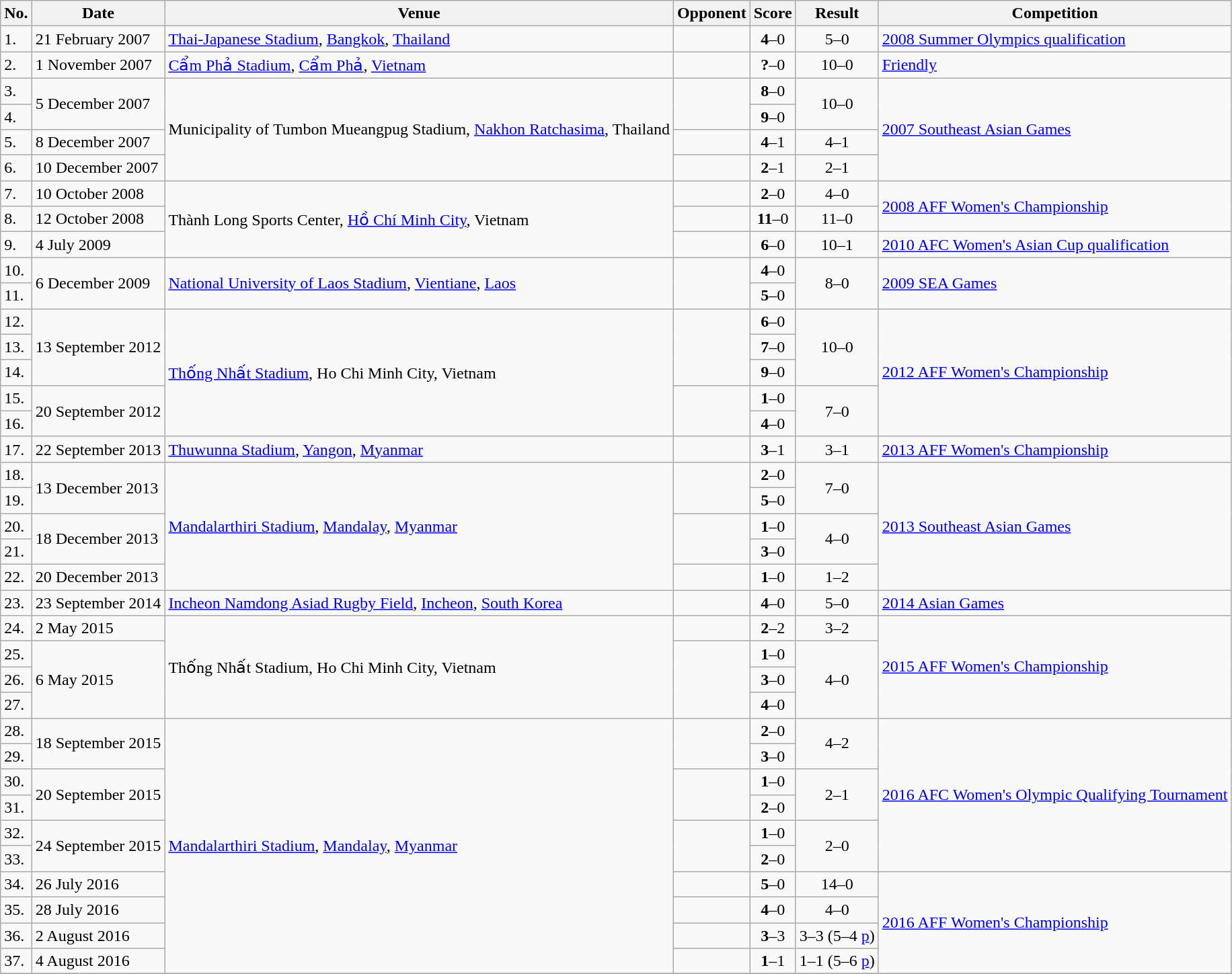<table class="wikitable">
<tr>
<th>No.</th>
<th>Date</th>
<th>Venue</th>
<th>Opponent</th>
<th>Score</th>
<th>Result</th>
<th>Competition</th>
</tr>
<tr>
<td>1.</td>
<td>21 February 2007</td>
<td><a href='#'>Thai-Japanese Stadium</a>, <a href='#'>Bangkok</a>, <a href='#'>Thailand</a></td>
<td></td>
<td align=center><strong>4</strong>–0</td>
<td align=center>5–0</td>
<td><a href='#'>2008 Summer Olympics qualification</a></td>
</tr>
<tr>
<td>2.</td>
<td>1 November 2007</td>
<td><a href='#'>Cẩm Phả Stadium</a>, <a href='#'>Cẩm Phả</a>, <a href='#'>Vietnam</a></td>
<td></td>
<td align=center><strong>?</strong>–0</td>
<td align=center>10–0</td>
<td><a href='#'>Friendly</a></td>
</tr>
<tr>
<td>3.</td>
<td rowspan=2>5 December 2007</td>
<td rowspan=4>Municipality of Tumbon Mueangpug Stadium, <a href='#'>Nakhon Ratchasima</a>, Thailand</td>
<td rowspan=2></td>
<td align=center><strong>8</strong>–0</td>
<td rowspan=2 align=center>10–0</td>
<td rowspan=4><a href='#'>2007 Southeast Asian Games</a></td>
</tr>
<tr>
<td>4.</td>
<td align=center><strong>9</strong>–0</td>
</tr>
<tr>
<td>5.</td>
<td>8 December 2007</td>
<td></td>
<td align=center><strong>4</strong>–1</td>
<td align=center>4–1</td>
</tr>
<tr>
<td>6.</td>
<td>10 December 2007</td>
<td></td>
<td align=center><strong>2</strong>–1</td>
<td align=center>2–1 </td>
</tr>
<tr>
<td>7.</td>
<td>10 October 2008</td>
<td rowspan=3>Thành Long Sports Center, <a href='#'>Hồ Chí Minh City</a>, Vietnam</td>
<td></td>
<td align=center><strong>2</strong>–0</td>
<td align=center>4–0</td>
<td rowspan=2><a href='#'>2008 AFF Women's Championship</a></td>
</tr>
<tr>
<td>8.</td>
<td>12 October 2008</td>
<td></td>
<td align=center><strong>11</strong>–0</td>
<td align=center>11–0</td>
</tr>
<tr>
<td>9.</td>
<td>4 July 2009</td>
<td></td>
<td align=center><strong>6</strong>–0</td>
<td align=center>10–1</td>
<td><a href='#'>2010 AFC Women's Asian Cup qualification</a></td>
</tr>
<tr>
<td>10.</td>
<td rowspan=2>6 December 2009</td>
<td rowspan=2><a href='#'>National University of Laos Stadium</a>, <a href='#'>Vientiane</a>, <a href='#'>Laos</a></td>
<td rowspan=2></td>
<td align=center><strong>4</strong>–0</td>
<td rowspan=2 align=center>8–0</td>
<td rowspan=2><a href='#'>2009 SEA Games</a></td>
</tr>
<tr>
<td>11.</td>
<td align=center><strong>5</strong>–0</td>
</tr>
<tr>
<td>12.</td>
<td rowspan=3>13 September 2012</td>
<td rowspan=5><a href='#'>Thống Nhất Stadium</a>, Ho Chi Minh City, Vietnam</td>
<td rowspan=3></td>
<td align=center><strong>6</strong>–0</td>
<td rowspan=3 align=center>10–0</td>
<td rowspan=5><a href='#'>2012 AFF Women's Championship</a></td>
</tr>
<tr>
<td>13.</td>
<td align=center><strong>7</strong>–0</td>
</tr>
<tr>
<td>14.</td>
<td align=center><strong>9</strong>–0</td>
</tr>
<tr>
<td>15.</td>
<td rowspan=2>20 September 2012</td>
<td rowspan=2></td>
<td align=center><strong>1</strong>–0</td>
<td rowspan=2 align=center>7–0</td>
</tr>
<tr>
<td>16.</td>
<td align=center><strong>4</strong>–0</td>
</tr>
<tr>
<td>17.</td>
<td>22 September 2013</td>
<td><a href='#'>Thuwunna Stadium</a>, <a href='#'>Yangon</a>, <a href='#'>Myanmar</a></td>
<td></td>
<td align=center><strong>3</strong>–1</td>
<td align=center>3–1</td>
<td><a href='#'>2013 AFF Women's Championship</a></td>
</tr>
<tr>
<td>18.</td>
<td rowspan="2">13 December 2013</td>
<td rowspan="5"><a href='#'>Mandalarthiri Stadium</a>, <a href='#'>Mandalay</a>, <a href='#'>Myanmar</a></td>
<td rowspan="2"></td>
<td align=center><strong>2</strong>–0</td>
<td rowspan="2" align=center>7–0</td>
<td rowspan="5"><a href='#'>2013 Southeast Asian Games</a></td>
</tr>
<tr>
<td>19.</td>
<td align=center><strong>5</strong>–0</td>
</tr>
<tr>
<td>20.</td>
<td rowspan="2">18 December 2013</td>
<td rowspan="2"></td>
<td align=center><strong>1</strong>–0</td>
<td rowspan="2" align=center>4–0</td>
</tr>
<tr>
<td>21.</td>
<td align=center><strong>3</strong>–0</td>
</tr>
<tr>
<td>22.</td>
<td>20 December 2013</td>
<td></td>
<td align=center><strong>1</strong>–0</td>
<td align=center>1–2</td>
</tr>
<tr>
<td>23.</td>
<td>23 September 2014</td>
<td><a href='#'>Incheon Namdong Asiad Rugby Field</a>, <a href='#'>Incheon</a>, <a href='#'>South Korea</a></td>
<td></td>
<td align=center><strong>4</strong>–0</td>
<td align=center>5–0</td>
<td><a href='#'>2014 Asian Games</a></td>
</tr>
<tr>
<td>24.</td>
<td>2 May 2015</td>
<td rowspan=4>Thống Nhất Stadium, Ho Chi Minh City, Vietnam</td>
<td></td>
<td align=center><strong>2</strong>–2</td>
<td align=center>3–2</td>
<td rowspan=4><a href='#'>2015 AFF Women's Championship</a></td>
</tr>
<tr>
<td>25.</td>
<td rowspan=3>6 May 2015</td>
<td rowspan=3></td>
<td align=center><strong>1</strong>–0</td>
<td rowspan=3 align=center>4–0</td>
</tr>
<tr>
<td>26.</td>
<td align=center><strong>3</strong>–0</td>
</tr>
<tr>
<td>27.</td>
<td align=center><strong>4</strong>–0</td>
</tr>
<tr>
<td>28.</td>
<td rowspan=2>18 September 2015</td>
<td rowspan="10"><a href='#'>Mandalarthiri Stadium</a>, <a href='#'>Mandalay</a>, <a href='#'>Myanmar</a></td>
<td rowspan=2></td>
<td align=center><strong>2</strong>–0</td>
<td rowspan=2 align=center>4–2</td>
<td rowspan=6><a href='#'>2016 AFC Women's Olympic Qualifying Tournament</a></td>
</tr>
<tr>
<td>29.</td>
<td align=center><strong>3</strong>–0</td>
</tr>
<tr>
<td>30.</td>
<td rowspan=2>20 September 2015</td>
<td rowspan=2></td>
<td align=center><strong>1</strong>–0</td>
<td rowspan=2 align=center>2–1</td>
</tr>
<tr>
<td>31.</td>
<td align=center><strong>2</strong>–0</td>
</tr>
<tr>
<td>32.</td>
<td rowspan=2>24 September 2015</td>
<td rowspan=2></td>
<td align=center><strong>1</strong>–0</td>
<td rowspan=2 align=center>2–0</td>
</tr>
<tr>
<td>33.</td>
<td align=center><strong>2</strong>–0</td>
</tr>
<tr>
<td>34.</td>
<td>26 July 2016</td>
<td></td>
<td align=center><strong>5</strong>–0</td>
<td align=center>14–0</td>
<td rowspan="4"><a href='#'>2016 AFF Women's Championship</a></td>
</tr>
<tr>
<td>35.</td>
<td>28 July 2016</td>
<td></td>
<td align=center><strong>4</strong>–0</td>
<td align=center>4–0</td>
</tr>
<tr>
<td>36.</td>
<td>2 August 2016</td>
<td></td>
<td align=center><strong>3</strong>–3</td>
<td align=center>3–3  (5–4 <a href='#'>p</a>)</td>
</tr>
<tr>
<td>37.</td>
<td>4 August 2016</td>
<td></td>
<td align=center><strong>1</strong>–1</td>
<td align=center>1–1  (5–6 <a href='#'>p</a>)</td>
</tr>
<tr>
</tr>
</table>
